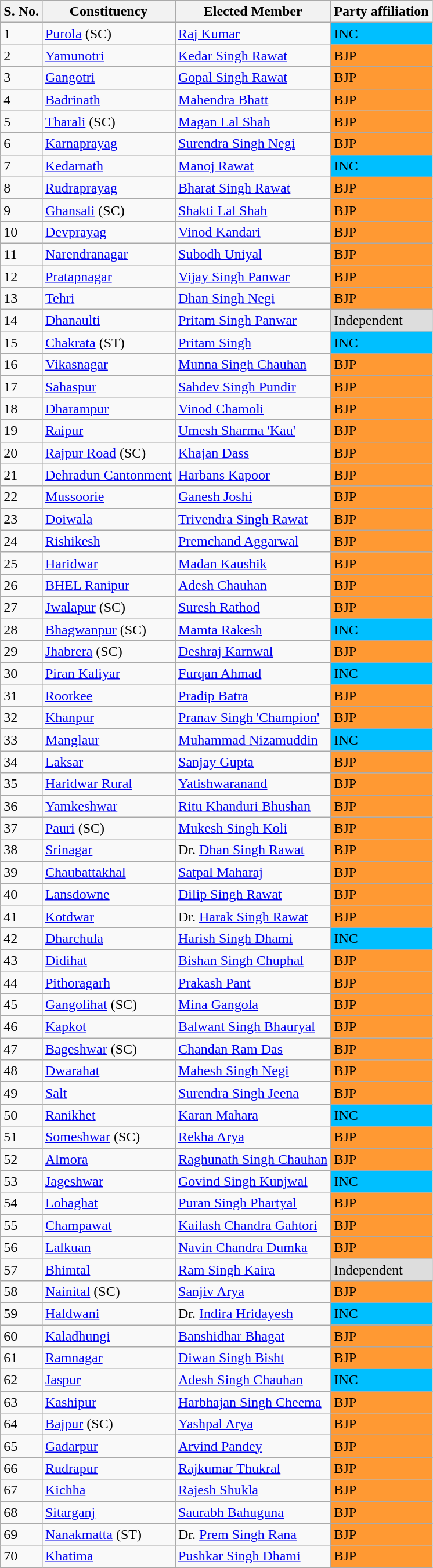<table class="wikitable sortable mw-collapsible" border="1">
<tr>
<th>S. No.</th>
<th>Constituency</th>
<th>Elected Member</th>
<th>Party affiliation</th>
</tr>
<tr>
<td>1</td>
<td><a href='#'>Purola</a> (SC)</td>
<td><a href='#'>Raj Kumar</a></td>
<td bgcolor=#00BFFF>INC</td>
</tr>
<tr>
<td>2</td>
<td><a href='#'>Yamunotri</a></td>
<td><a href='#'>Kedar Singh Rawat</a></td>
<td bgcolor=#FF9933>BJP</td>
</tr>
<tr>
<td>3</td>
<td><a href='#'>Gangotri</a></td>
<td><a href='#'>Gopal Singh Rawat</a></td>
<td bgcolor=#FF9933>BJP</td>
</tr>
<tr>
<td>4</td>
<td><a href='#'>Badrinath</a></td>
<td><a href='#'>Mahendra Bhatt</a></td>
<td bgcolor=#FF9933>BJP</td>
</tr>
<tr>
<td>5</td>
<td><a href='#'>Tharali</a> (SC)</td>
<td><a href='#'>Magan Lal Shah</a></td>
<td bgcolor="#FF9933">BJP</td>
</tr>
<tr>
<td>6</td>
<td><a href='#'>Karnaprayag</a></td>
<td><a href='#'>Surendra Singh Negi</a></td>
<td bgcolor=#FF9933>BJP</td>
</tr>
<tr>
<td>7</td>
<td><a href='#'>Kedarnath</a></td>
<td><a href='#'>Manoj Rawat</a></td>
<td bgcolor=#00BFFF>INC</td>
</tr>
<tr>
<td>8</td>
<td><a href='#'>Rudraprayag</a></td>
<td><a href='#'>Bharat Singh Rawat</a></td>
<td bgcolor=#FF9933>BJP</td>
</tr>
<tr>
<td>9</td>
<td><a href='#'>Ghansali</a> (SC)</td>
<td><a href='#'>Shakti Lal Shah</a></td>
<td bgcolor=#FF9933>BJP</td>
</tr>
<tr>
<td>10</td>
<td><a href='#'>Devprayag</a></td>
<td><a href='#'>Vinod Kandari</a></td>
<td bgcolor=#FF9933>BJP</td>
</tr>
<tr>
<td>11</td>
<td><a href='#'>Narendranagar</a></td>
<td><a href='#'>Subodh Uniyal</a></td>
<td bgcolor=#FF9933>BJP</td>
</tr>
<tr>
<td>12</td>
<td><a href='#'>Pratapnagar</a></td>
<td><a href='#'>Vijay Singh Panwar</a></td>
<td bgcolor=#FF9933>BJP</td>
</tr>
<tr>
<td>13</td>
<td><a href='#'>Tehri</a></td>
<td><a href='#'>Dhan Singh Negi</a></td>
<td bgcolor=#FF9933>BJP</td>
</tr>
<tr>
<td>14</td>
<td><a href='#'>Dhanaulti</a></td>
<td><a href='#'>Pritam Singh Panwar</a></td>
<td bgcolor=#DDDDDD>Independent</td>
</tr>
<tr>
<td>15</td>
<td><a href='#'>Chakrata</a> (ST)</td>
<td><a href='#'>Pritam Singh</a></td>
<td bgcolor=#00BFFF>INC</td>
</tr>
<tr>
<td>16</td>
<td><a href='#'>Vikasnagar</a></td>
<td><a href='#'>Munna Singh Chauhan</a></td>
<td bgcolor=#FF9933>BJP</td>
</tr>
<tr>
<td>17</td>
<td><a href='#'>Sahaspur</a></td>
<td><a href='#'>Sahdev Singh Pundir</a></td>
<td bgcolor=#FF9933>BJP</td>
</tr>
<tr>
<td>18</td>
<td><a href='#'>Dharampur</a></td>
<td><a href='#'>Vinod Chamoli</a></td>
<td bgcolor=#FF9933>BJP</td>
</tr>
<tr>
<td>19</td>
<td><a href='#'>Raipur</a></td>
<td><a href='#'>Umesh Sharma 'Kau'</a></td>
<td bgcolor=#FF9933>BJP</td>
</tr>
<tr>
<td>20</td>
<td><a href='#'>Rajpur Road</a> (SC)</td>
<td><a href='#'>Khajan Dass</a></td>
<td bgcolor="#FF9933">BJP</td>
</tr>
<tr>
<td>21</td>
<td><a href='#'>Dehradun Cantonment</a></td>
<td><a href='#'>Harbans Kapoor</a></td>
<td bgcolor=#FF9933>BJP</td>
</tr>
<tr>
<td>22</td>
<td><a href='#'>Mussoorie</a></td>
<td><a href='#'>Ganesh Joshi</a></td>
<td bgcolor=#FF9933>BJP</td>
</tr>
<tr>
<td>23</td>
<td><a href='#'>Doiwala</a></td>
<td><a href='#'>Trivendra Singh Rawat</a></td>
<td bgcolor=#FF9933>BJP</td>
</tr>
<tr>
<td>24</td>
<td><a href='#'>Rishikesh</a></td>
<td><a href='#'>Premchand Aggarwal</a></td>
<td bgcolor=#FF9933>BJP</td>
</tr>
<tr>
<td>25</td>
<td><a href='#'>Haridwar</a></td>
<td><a href='#'>Madan Kaushik</a></td>
<td bgcolor=#FF9933>BJP</td>
</tr>
<tr>
<td>26</td>
<td><a href='#'>BHEL Ranipur</a></td>
<td><a href='#'>Adesh Chauhan</a></td>
<td bgcolor=#FF9933>BJP</td>
</tr>
<tr>
<td>27</td>
<td><a href='#'>Jwalapur</a> (SC)</td>
<td><a href='#'>Suresh Rathod</a></td>
<td bgcolor=#FF9933>BJP</td>
</tr>
<tr>
<td>28</td>
<td><a href='#'>Bhagwanpur</a> (SC)</td>
<td><a href='#'>Mamta Rakesh</a></td>
<td bgcolor=#00BFFF>INC</td>
</tr>
<tr>
<td>29</td>
<td><a href='#'>Jhabrera</a> (SC)</td>
<td><a href='#'>Deshraj Karnwal</a></td>
<td bgcolor=#FF9933>BJP</td>
</tr>
<tr>
<td>30</td>
<td><a href='#'>Piran Kaliyar</a></td>
<td><a href='#'>Furqan Ahmad</a></td>
<td bgcolor=#00BFFF>INC</td>
</tr>
<tr>
<td>31</td>
<td><a href='#'>Roorkee</a></td>
<td><a href='#'>Pradip Batra</a></td>
<td bgcolor=#FF9933>BJP</td>
</tr>
<tr>
<td>32</td>
<td><a href='#'>Khanpur</a></td>
<td><a href='#'>Pranav Singh 'Champion'</a></td>
<td bgcolor=#FF9933>BJP</td>
</tr>
<tr>
<td>33</td>
<td><a href='#'>Manglaur</a></td>
<td><a href='#'>Muhammad Nizamuddin</a></td>
<td bgcolor=#00BFFF>INC</td>
</tr>
<tr>
<td>34</td>
<td><a href='#'>Laksar</a></td>
<td><a href='#'>Sanjay Gupta</a></td>
<td bgcolor=#FF9933>BJP</td>
</tr>
<tr>
<td>35</td>
<td><a href='#'>Haridwar Rural</a></td>
<td><a href='#'>Yatishwaranand</a></td>
<td bgcolor=#FF9933>BJP</td>
</tr>
<tr>
<td>36</td>
<td><a href='#'>Yamkeshwar</a></td>
<td><a href='#'>Ritu Khanduri Bhushan</a></td>
<td bgcolor=#FF9933>BJP</td>
</tr>
<tr>
<td>37</td>
<td><a href='#'>Pauri</a> (SC)</td>
<td><a href='#'>Mukesh Singh Koli</a></td>
<td bgcolor=#FF9933>BJP</td>
</tr>
<tr>
<td>38</td>
<td><a href='#'>Srinagar</a></td>
<td>Dr. <a href='#'>Dhan Singh Rawat</a></td>
<td bgcolor=#FF9933>BJP</td>
</tr>
<tr>
<td>39</td>
<td><a href='#'>Chaubattakhal</a></td>
<td><a href='#'>Satpal Maharaj</a></td>
<td bgcolor=#FF9933>BJP</td>
</tr>
<tr>
<td>40</td>
<td><a href='#'>Lansdowne</a></td>
<td><a href='#'>Dilip Singh Rawat</a></td>
<td bgcolor=#FF9933>BJP</td>
</tr>
<tr>
<td>41</td>
<td><a href='#'>Kotdwar</a></td>
<td>Dr. <a href='#'>Harak Singh Rawat</a></td>
<td bgcolor=#FF9933>BJP</td>
</tr>
<tr>
<td>42</td>
<td><a href='#'>Dharchula</a></td>
<td><a href='#'>Harish Singh Dhami</a></td>
<td bgcolor=#00BFFF>INC</td>
</tr>
<tr>
<td>43</td>
<td><a href='#'>Didihat</a></td>
<td><a href='#'>Bishan Singh Chuphal</a></td>
<td bgcolor=#FF9933>BJP</td>
</tr>
<tr>
<td>44</td>
<td><a href='#'>Pithoragarh</a></td>
<td><a href='#'>Prakash Pant</a></td>
<td bgcolor=#FF9933>BJP</td>
</tr>
<tr>
<td>45</td>
<td><a href='#'>Gangolihat</a> (SC)</td>
<td><a href='#'>Mina Gangola</a></td>
<td bgcolor=#FF9933>BJP</td>
</tr>
<tr>
<td>46</td>
<td><a href='#'>Kapkot</a></td>
<td><a href='#'>Balwant Singh Bhauryal</a></td>
<td bgcolor=#FF9933>BJP</td>
</tr>
<tr>
<td>47</td>
<td><a href='#'>Bageshwar</a> (SC)</td>
<td><a href='#'>Chandan Ram Das</a></td>
<td bgcolor=#FF9933>BJP</td>
</tr>
<tr>
<td>48</td>
<td><a href='#'>Dwarahat</a></td>
<td><a href='#'>Mahesh Singh Negi</a></td>
<td bgcolor=#FF9933>BJP</td>
</tr>
<tr>
<td>49</td>
<td><a href='#'>Salt</a></td>
<td><a href='#'>Surendra Singh Jeena</a></td>
<td bgcolor=#FF9933>BJP</td>
</tr>
<tr>
<td>50</td>
<td><a href='#'>Ranikhet</a></td>
<td><a href='#'>Karan Mahara</a></td>
<td bgcolor=#00BFFF>INC</td>
</tr>
<tr>
<td>51</td>
<td><a href='#'>Someshwar</a> (SC)</td>
<td><a href='#'>Rekha Arya</a></td>
<td bgcolor=#FF9933>BJP</td>
</tr>
<tr>
<td>52</td>
<td><a href='#'>Almora</a></td>
<td><a href='#'>Raghunath Singh Chauhan</a></td>
<td bgcolor="#FF9933">BJP</td>
</tr>
<tr>
<td>53</td>
<td><a href='#'>Jageshwar</a></td>
<td><a href='#'>Govind Singh Kunjwal</a></td>
<td bgcolor=#00BFFF>INC</td>
</tr>
<tr>
<td>54</td>
<td><a href='#'>Lohaghat</a></td>
<td><a href='#'>Puran Singh Phartyal</a></td>
<td bgcolor=#FF9933>BJP</td>
</tr>
<tr>
<td>55</td>
<td><a href='#'>Champawat</a></td>
<td><a href='#'>Kailash Chandra Gahtori</a></td>
<td bgcolor=#FF9933>BJP</td>
</tr>
<tr>
<td>56</td>
<td><a href='#'>Lalkuan</a></td>
<td><a href='#'>Navin Chandra Dumka</a></td>
<td bgcolor=#FF9933>BJP</td>
</tr>
<tr>
<td>57</td>
<td><a href='#'>Bhimtal</a></td>
<td><a href='#'>Ram Singh Kaira</a></td>
<td bgcolor=#DDDDDD>Independent</td>
</tr>
<tr>
<td>58</td>
<td><a href='#'>Nainital</a> (SC)</td>
<td><a href='#'>Sanjiv Arya</a></td>
<td bgcolor=#FF9933>BJP</td>
</tr>
<tr>
<td>59</td>
<td><a href='#'>Haldwani</a></td>
<td>Dr. <a href='#'>Indira Hridayesh</a></td>
<td bgcolor=#00BFFF>INC</td>
</tr>
<tr>
<td>60</td>
<td><a href='#'>Kaladhungi</a></td>
<td><a href='#'>Banshidhar Bhagat</a></td>
<td bgcolor=#FF9933>BJP</td>
</tr>
<tr>
<td>61</td>
<td><a href='#'>Ramnagar</a></td>
<td><a href='#'>Diwan Singh Bisht</a></td>
<td bgcolor=#FF9933>BJP</td>
</tr>
<tr>
<td>62</td>
<td><a href='#'>Jaspur</a></td>
<td><a href='#'>Adesh Singh Chauhan</a></td>
<td bgcolor=#00BFFF>INC</td>
</tr>
<tr>
<td>63</td>
<td><a href='#'>Kashipur</a></td>
<td><a href='#'>Harbhajan Singh Cheema</a></td>
<td bgcolor=#FF9933>BJP</td>
</tr>
<tr>
<td>64</td>
<td><a href='#'>Bajpur</a> (SC)</td>
<td><a href='#'>Yashpal Arya</a></td>
<td bgcolor=#FF9933>BJP</td>
</tr>
<tr>
<td>65</td>
<td><a href='#'>Gadarpur</a></td>
<td><a href='#'>Arvind Pandey</a></td>
<td bgcolor=#FF9933>BJP</td>
</tr>
<tr>
<td>66</td>
<td><a href='#'>Rudrapur</a></td>
<td><a href='#'>Rajkumar Thukral</a></td>
<td bgcolor=#FF9933>BJP</td>
</tr>
<tr>
<td>67</td>
<td><a href='#'>Kichha</a></td>
<td><a href='#'>Rajesh Shukla</a></td>
<td bgcolor=#FF9933>BJP</td>
</tr>
<tr>
<td>68</td>
<td><a href='#'>Sitarganj</a></td>
<td><a href='#'>Saurabh Bahuguna</a></td>
<td bgcolor=#FF9933>BJP</td>
</tr>
<tr>
<td>69</td>
<td><a href='#'>Nanakmatta</a> (ST)</td>
<td>Dr. <a href='#'>Prem Singh Rana</a></td>
<td bgcolor=#FF9933>BJP</td>
</tr>
<tr>
<td>70</td>
<td><a href='#'>Khatima</a></td>
<td><a href='#'>Pushkar Singh Dhami</a></td>
<td bgcolor=#FF9933>BJP</td>
</tr>
</table>
